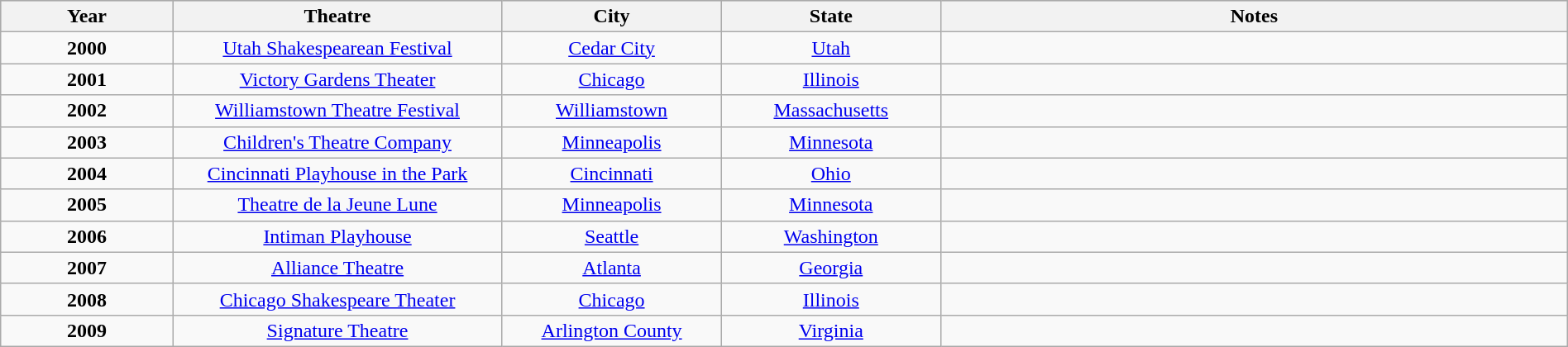<table class="wikitable" style="width:100%; text-align:center;">
<tr style="background:#bebebe;">
<th style="width:11%;">Year</th>
<th style="width:21%;">Theatre</th>
<th style="width:14%;">City</th>
<th style="width:14%;">State</th>
<th style="width:40%;">Notes</th>
</tr>
<tr>
<td align="center"><strong>2000</strong><br></td>
<td><a href='#'>Utah Shakespearean Festival</a></td>
<td><a href='#'>Cedar City</a></td>
<td><a href='#'>Utah</a></td>
<td></td>
</tr>
<tr>
<td align="center"><strong>2001</strong><br></td>
<td><a href='#'>Victory Gardens Theater</a></td>
<td><a href='#'>Chicago</a></td>
<td><a href='#'>Illinois</a></td>
<td></td>
</tr>
<tr>
<td align="center"><strong>2002</strong><br></td>
<td><a href='#'>Williamstown Theatre Festival</a></td>
<td><a href='#'>Williamstown</a></td>
<td><a href='#'>Massachusetts</a></td>
<td></td>
</tr>
<tr>
<td align="center"><strong>2003</strong><br></td>
<td><a href='#'>Children's Theatre Company</a></td>
<td><a href='#'>Minneapolis</a></td>
<td><a href='#'>Minnesota</a></td>
<td></td>
</tr>
<tr>
<td align="center"><strong>2004</strong><br></td>
<td><a href='#'>Cincinnati Playhouse in the Park</a></td>
<td><a href='#'>Cincinnati</a></td>
<td><a href='#'>Ohio</a></td>
<td></td>
</tr>
<tr>
<td align="center"><strong>2005</strong><br></td>
<td><a href='#'>Theatre de la Jeune Lune</a></td>
<td><a href='#'>Minneapolis</a></td>
<td><a href='#'>Minnesota</a></td>
<td></td>
</tr>
<tr>
<td align="center"><strong>2006</strong><br></td>
<td><a href='#'>Intiman Playhouse</a></td>
<td><a href='#'>Seattle</a></td>
<td><a href='#'>Washington</a></td>
<td></td>
</tr>
<tr>
<td align="center"><strong>2007</strong><br></td>
<td><a href='#'>Alliance Theatre</a></td>
<td><a href='#'>Atlanta</a></td>
<td><a href='#'>Georgia</a></td>
<td></td>
</tr>
<tr>
<td align="center"><strong>2008</strong><br></td>
<td><a href='#'>Chicago Shakespeare Theater</a></td>
<td><a href='#'>Chicago</a></td>
<td><a href='#'>Illinois</a></td>
<td></td>
</tr>
<tr>
<td align="center"><strong>2009</strong><br></td>
<td><a href='#'>Signature Theatre</a></td>
<td><a href='#'>Arlington County</a></td>
<td><a href='#'>Virginia</a></td>
<td></td>
</tr>
</table>
